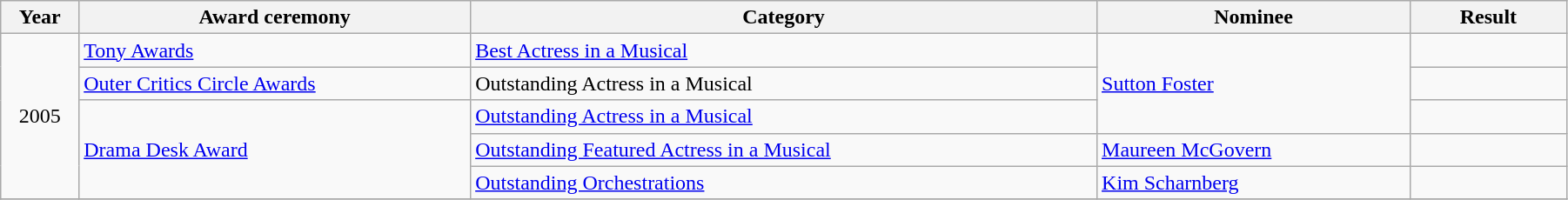<table class="wikitable" width="95%">
<tr>
<th width="5%">Year</th>
<th width="25%">Award ceremony</th>
<th width="40%">Category</th>
<th width="20%">Nominee</th>
<th width="10%">Result</th>
</tr>
<tr>
<td rowspan="5" align="center">2005</td>
<td><a href='#'>Tony Awards</a></td>
<td><a href='#'>Best Actress in a Musical</a></td>
<td rowspan=3><a href='#'>Sutton Foster</a></td>
<td></td>
</tr>
<tr>
<td><a href='#'>Outer Critics Circle Awards</a></td>
<td>Outstanding Actress in a Musical</td>
<td></td>
</tr>
<tr>
<td rowspan=3><a href='#'>Drama Desk Award</a></td>
<td><a href='#'>Outstanding Actress in a Musical</a></td>
<td></td>
</tr>
<tr>
<td><a href='#'>Outstanding Featured Actress in a Musical</a></td>
<td><a href='#'>Maureen McGovern</a></td>
<td></td>
</tr>
<tr>
<td><a href='#'>Outstanding Orchestrations</a></td>
<td><a href='#'>Kim Scharnberg</a></td>
<td></td>
</tr>
<tr>
</tr>
</table>
